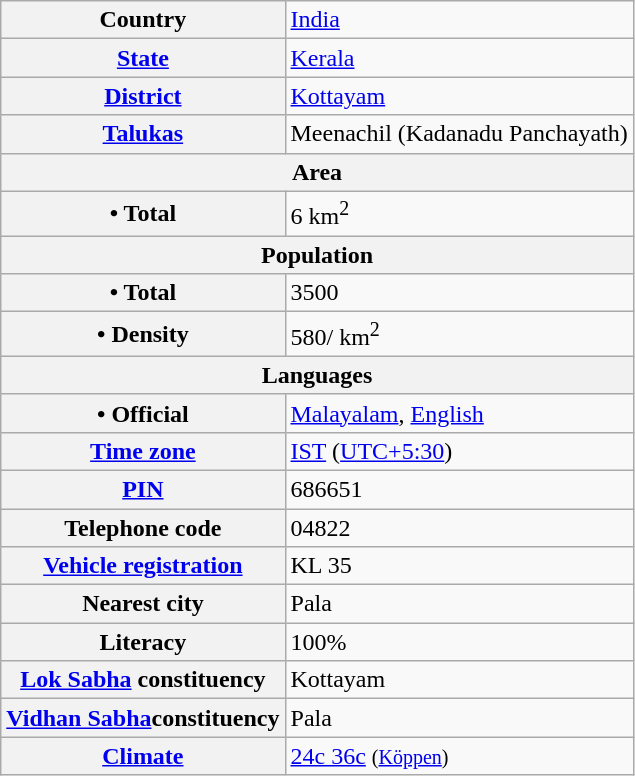<table class="wikitable">
<tr>
<th>Country</th>
<td><a href='#'>India</a></td>
</tr>
<tr>
<th><a href='#'>State</a></th>
<td><a href='#'>Kerala</a></td>
</tr>
<tr>
<th><a href='#'>District</a></th>
<td><a href='#'>Kottayam</a></td>
</tr>
<tr>
<th><a href='#'>Talukas</a></th>
<td>Meenachil (Kadanadu Panchayath)</td>
</tr>
<tr>
<th colspan="2">Area</th>
</tr>
<tr>
<th>• Total</th>
<td>6 km<sup>2</sup></td>
</tr>
<tr>
<th colspan="2">Population</th>
</tr>
<tr>
<th>• Total</th>
<td>3500</td>
</tr>
<tr>
<th>• Density</th>
<td>580/ km<sup>2</sup></td>
</tr>
<tr>
<th colspan="2">Languages</th>
</tr>
<tr>
<th>• Official</th>
<td><a href='#'>Malayalam</a>, <a href='#'>English</a></td>
</tr>
<tr>
<th><a href='#'>Time zone</a></th>
<td><a href='#'>IST</a> (<a href='#'>UTC+5:30</a>)</td>
</tr>
<tr>
<th><a href='#'>PIN</a></th>
<td>686651</td>
</tr>
<tr>
<th>Telephone code</th>
<td>04822</td>
</tr>
<tr>
<th><a href='#'>Vehicle registration</a></th>
<td>KL 35</td>
</tr>
<tr>
<th>Nearest city</th>
<td>Pala</td>
</tr>
<tr>
<th>Literacy</th>
<td>100%</td>
</tr>
<tr>
<th><a href='#'>Lok Sabha</a> constituency</th>
<td>Kottayam</td>
</tr>
<tr>
<th><a href='#'>Vidhan Sabha</a>constituency</th>
<td>Pala</td>
</tr>
<tr>
<th><a href='#'>Climate</a></th>
<td><a href='#'>24c 36c</a> <small>(<a href='#'>Köppen</a>)</small></td>
</tr>
</table>
